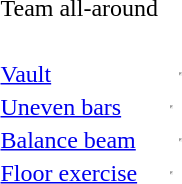<table>
<tr>
<td>Team all-around<br></td>
<td></td>
<td></td>
<td></td>
</tr>
<tr>
<td><br></td>
<td></td>
<td></td>
<td></td>
</tr>
<tr>
<td><a href='#'>Vault</a><br></td>
<td></td>
<td></td>
<td><hr></td>
</tr>
<tr>
<td><a href='#'>Uneven bars</a><br></td>
<td></td>
<td><hr></td>
<td></td>
</tr>
<tr>
<td><a href='#'>Balance beam</a><br></td>
<td></td>
<td></td>
<td><hr></td>
</tr>
<tr>
<td><a href='#'>Floor exercise</a><br></td>
<td></td>
<td><hr></td>
<td></td>
</tr>
</table>
